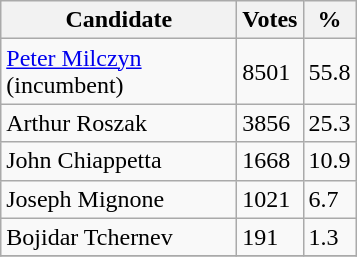<table class="wikitable">
<tr>
<th bgcolor="#DDDDFF" width="150px">Candidate</th>
<th bgcolor="#DDDDFF">Votes</th>
<th bgcolor="#DDDDFF">%</th>
</tr>
<tr>
<td><a href='#'>Peter Milczyn</a> (incumbent)</td>
<td>8501</td>
<td>55.8</td>
</tr>
<tr>
<td>Arthur Roszak</td>
<td>3856</td>
<td>25.3</td>
</tr>
<tr>
<td>John Chiappetta</td>
<td>1668</td>
<td>10.9</td>
</tr>
<tr>
<td>Joseph Mignone</td>
<td>1021</td>
<td>6.7</td>
</tr>
<tr>
<td>Bojidar Tchernev</td>
<td>191</td>
<td>1.3</td>
</tr>
<tr>
</tr>
</table>
